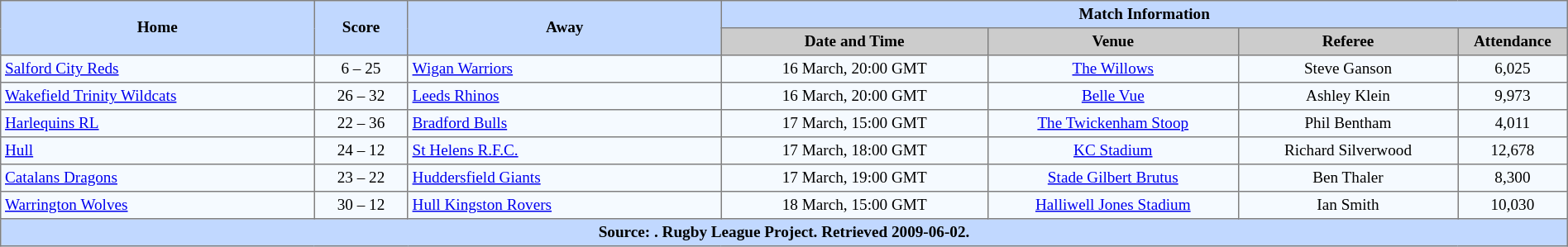<table border="1" cellpadding="3" cellspacing="0" style="border-collapse:collapse; font-size:80%; text-align:center; width:100%;">
<tr style="background:#c1d8ff;">
<th rowspan="2" style="width:20%;">Home</th>
<th rowspan="2" style="width:6%;">Score</th>
<th rowspan="2" style="width:20%;">Away</th>
<th colspan=6>Match Information</th>
</tr>
<tr style="background:#ccc;">
<th width=17%>Date and Time</th>
<th width=16%>Venue</th>
<th width=14%>Referee</th>
<th width=7%>Attendance</th>
</tr>
<tr style="background:#f5faff;">
<td align=left> <a href='#'>Salford City Reds</a></td>
<td>6 – 25</td>
<td align=left> <a href='#'>Wigan Warriors</a></td>
<td>16 March, 20:00 GMT</td>
<td><a href='#'>The Willows</a></td>
<td>Steve Ganson</td>
<td>6,025</td>
</tr>
<tr style="background:#f5faff;">
<td align=left> <a href='#'>Wakefield Trinity Wildcats</a></td>
<td>26 – 32</td>
<td align=left> <a href='#'>Leeds Rhinos</a></td>
<td>16 March, 20:00 GMT</td>
<td><a href='#'>Belle Vue</a></td>
<td>Ashley Klein</td>
<td>9,973</td>
</tr>
<tr style="background:#f5faff;">
<td align=left> <a href='#'>Harlequins RL</a></td>
<td>22 – 36</td>
<td align=left> <a href='#'>Bradford Bulls</a></td>
<td>17 March, 15:00 GMT</td>
<td><a href='#'>The Twickenham Stoop</a></td>
<td>Phil Bentham</td>
<td>4,011</td>
</tr>
<tr style="background:#f5faff;">
<td align=left> <a href='#'>Hull</a></td>
<td>24 – 12</td>
<td align=left> <a href='#'>St Helens R.F.C.</a></td>
<td>17 March, 18:00 GMT</td>
<td><a href='#'>KC Stadium</a></td>
<td>Richard Silverwood</td>
<td>12,678</td>
</tr>
<tr style="background:#f5faff;">
<td align=left> <a href='#'>Catalans Dragons</a></td>
<td>23 – 22</td>
<td align=left> <a href='#'>Huddersfield Giants</a></td>
<td>17 March, 19:00 GMT</td>
<td><a href='#'>Stade Gilbert Brutus</a></td>
<td>Ben Thaler</td>
<td>8,300</td>
</tr>
<tr style="background:#f5faff;">
<td align=left> <a href='#'>Warrington Wolves</a></td>
<td>30 – 12</td>
<td align=left> <a href='#'>Hull Kingston Rovers</a></td>
<td>18 March, 15:00 GMT</td>
<td><a href='#'>Halliwell Jones Stadium</a></td>
<td>Ian Smith</td>
<td>10,030</td>
</tr>
<tr style="background:#c1d8ff;">
<th colspan=10>Source: . Rugby League Project. Retrieved 2009-06-02.</th>
</tr>
</table>
